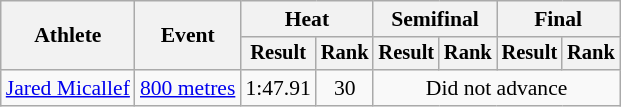<table class=wikitable style=font-size:90%>
<tr>
<th rowspan=2>Athlete</th>
<th rowspan=2>Event</th>
<th colspan=2>Heat</th>
<th colspan=2>Semifinal</th>
<th colspan=2>Final</th>
</tr>
<tr style=font-size:95%>
<th>Result</th>
<th>Rank</th>
<th>Result</th>
<th>Rank</th>
<th>Result</th>
<th>Rank</th>
</tr>
<tr align=center>
<td align=left><a href='#'>Jared Micallef</a></td>
<td align=left><a href='#'>800 metres</a></td>
<td>1:47.91</td>
<td>30</td>
<td colspan=4>Did not advance</td>
</tr>
</table>
